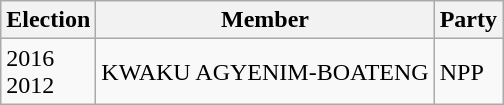<table class="wikitable">
<tr>
<th><strong>Election</strong></th>
<th><strong>Member</strong></th>
<th><strong>Party</strong></th>
</tr>
<tr>
<td>2016<br>2012</td>
<td>KWAKU AGYENIM-BOATENG</td>
<td>NPP</td>
</tr>
</table>
